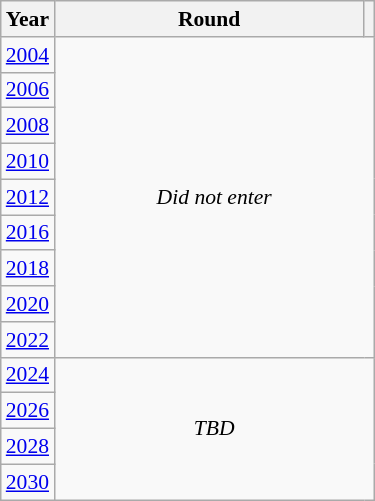<table class="wikitable" style="text-align: center; font-size:90%">
<tr>
<th>Year</th>
<th style="width:200px">Round</th>
<th></th>
</tr>
<tr>
<td><a href='#'>2004</a></td>
<td colspan="2" rowspan="9"><em>Did not enter</em></td>
</tr>
<tr>
<td><a href='#'>2006</a></td>
</tr>
<tr>
<td><a href='#'>2008</a></td>
</tr>
<tr>
<td><a href='#'>2010</a></td>
</tr>
<tr>
<td><a href='#'>2012</a></td>
</tr>
<tr>
<td><a href='#'>2016</a></td>
</tr>
<tr>
<td><a href='#'>2018</a></td>
</tr>
<tr>
<td><a href='#'>2020</a></td>
</tr>
<tr>
<td><a href='#'>2022</a></td>
</tr>
<tr>
<td><a href='#'>2024</a></td>
<td colspan="2" rowspan="4"><em>TBD</em></td>
</tr>
<tr>
<td><a href='#'>2026</a></td>
</tr>
<tr>
<td><a href='#'>2028</a></td>
</tr>
<tr>
<td><a href='#'>2030</a></td>
</tr>
</table>
